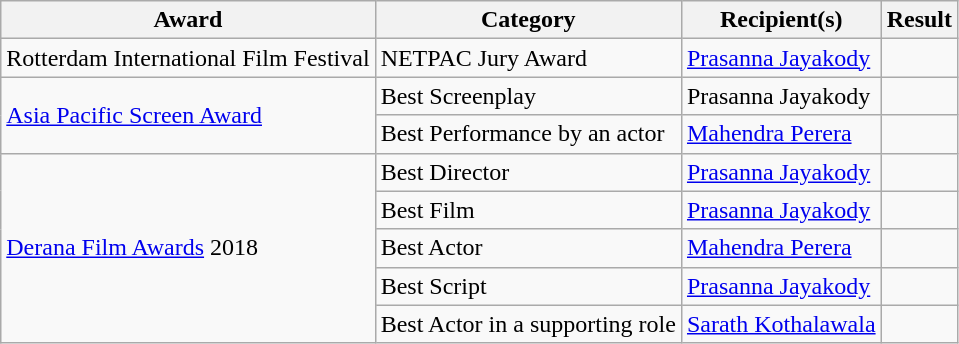<table class="wikitable">
<tr>
<th>Award</th>
<th>Category</th>
<th>Recipient(s)</th>
<th>Result</th>
</tr>
<tr>
<td>Rotterdam International Film Festival</td>
<td>NETPAC Jury Award</td>
<td><a href='#'>Prasanna Jayakody</a></td>
<td></td>
</tr>
<tr>
<td rowspan="2"><a href='#'>Asia Pacific Screen Award</a></td>
<td>Best Screenplay</td>
<td>Prasanna Jayakody</td>
<td></td>
</tr>
<tr>
<td>Best Performance by an actor</td>
<td><a href='#'>Mahendra Perera</a></td>
<td></td>
</tr>
<tr>
<td rowspan="5"><a href='#'>Derana Film Awards</a> 2018</td>
<td>Best Director</td>
<td><a href='#'>Prasanna Jayakody</a></td>
<td></td>
</tr>
<tr>
<td>Best Film</td>
<td><a href='#'>Prasanna Jayakody</a></td>
<td></td>
</tr>
<tr>
<td>Best Actor</td>
<td><a href='#'>Mahendra Perera</a></td>
<td></td>
</tr>
<tr>
<td>Best Script</td>
<td><a href='#'>Prasanna Jayakody</a></td>
<td></td>
</tr>
<tr>
<td>Best Actor in a supporting role</td>
<td><a href='#'>Sarath Kothalawala</a></td>
<td></td>
</tr>
</table>
